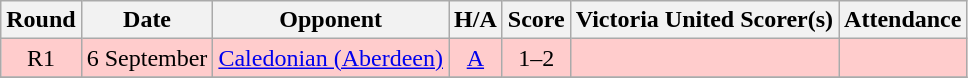<table class="wikitable" style="text-align:center">
<tr>
<th>Round</th>
<th>Date</th>
<th>Opponent</th>
<th>H/A</th>
<th>Score</th>
<th>Victoria United Scorer(s)</th>
<th>Attendance</th>
</tr>
<tr bgcolor=#FFCCCC>
<td>R1</td>
<td align=left>6 September</td>
<td align=left><a href='#'>Caledonian (Aberdeen)</a></td>
<td><a href='#'>A</a></td>
<td>1–2</td>
<td align=left></td>
<td></td>
</tr>
<tr>
</tr>
</table>
